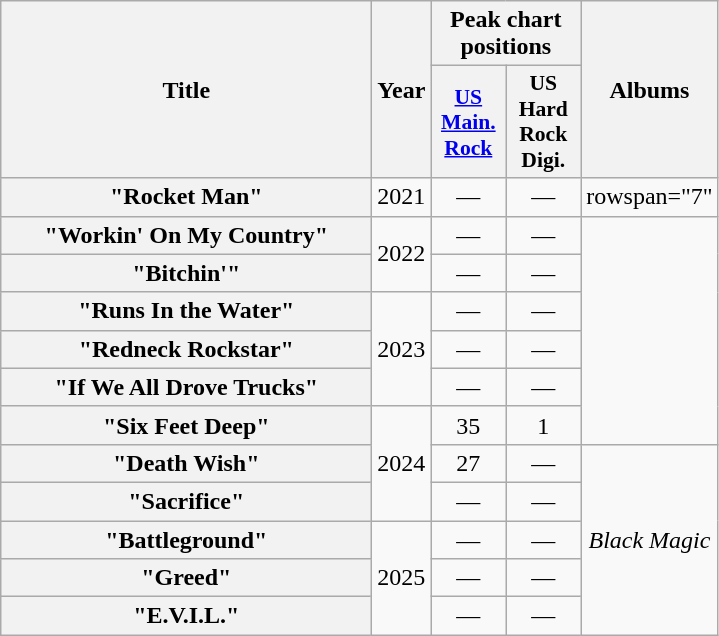<table class="wikitable plainrowheaders" style="text-align:center;">
<tr>
<th scope="col" rowspan="2" style="width:15em;">Title</th>
<th scope="col" rowspan="2">Year</th>
<th scope="col" colspan="2">Peak chart positions</th>
<th scope="col" rowspan="2">Albums</th>
</tr>
<tr>
<th scope="col" style="width:3em;font-size:90%;"><a href='#'>US<br>Main.<br>Rock</a><br></th>
<th scope="col" style="width:3em;font-size:90%;">US Hard Rock Digi.</th>
</tr>
<tr>
<th scope="row">"Rocket Man"</th>
<td>2021</td>
<td>—</td>
<td>—</td>
<td>rowspan="7" </td>
</tr>
<tr>
<th scope="row">"Workin' On My Country"</th>
<td rowspan="2">2022</td>
<td>—</td>
<td>—</td>
</tr>
<tr>
<th scope="row">"Bitchin'"</th>
<td>—</td>
<td>—</td>
</tr>
<tr>
<th scope="row">"Runs In the Water"</th>
<td rowspan="3">2023</td>
<td>—</td>
<td>—</td>
</tr>
<tr>
<th scope="row">"Redneck Rockstar"</th>
<td>—</td>
<td>—</td>
</tr>
<tr>
<th scope="row">"If We All Drove Trucks"</th>
<td>—</td>
<td>—</td>
</tr>
<tr>
<th scope="row">"Six Feet Deep"</th>
<td rowspan="3">2024</td>
<td>35</td>
<td>1</td>
</tr>
<tr>
<th scope="row">"Death Wish" </th>
<td>27</td>
<td>—</td>
<td rowspan="5"><em>Black Magic</em></td>
</tr>
<tr>
<th scope="row">"Sacrifice"</th>
<td>—</td>
<td>—</td>
</tr>
<tr>
<th scope="row">"Battleground"</th>
<td rowspan="3">2025</td>
<td>—</td>
<td>—</td>
</tr>
<tr>
<th scope="row">"Greed"</th>
<td>—</td>
<td>—</td>
</tr>
<tr>
<th scope="row">"E.V.I.L."</th>
<td>—</td>
<td>—</td>
</tr>
</table>
